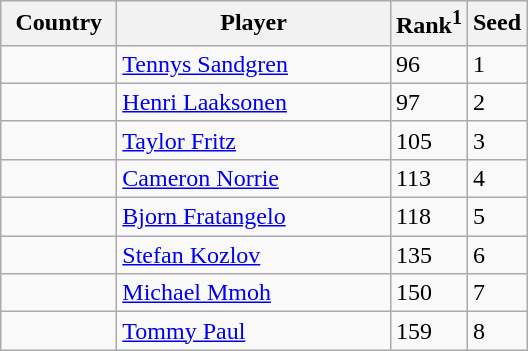<table class="sortable wikitable">
<tr>
<th width="70">Country</th>
<th width="175">Player</th>
<th>Rank<sup>1</sup></th>
<th>Seed</th>
</tr>
<tr>
<td></td>
<td><a href='#'>Tennys Sandgren</a></td>
<td>96</td>
<td>1</td>
</tr>
<tr>
<td></td>
<td><a href='#'>Henri Laaksonen</a></td>
<td>97</td>
<td>2</td>
</tr>
<tr>
<td></td>
<td><a href='#'>Taylor Fritz</a></td>
<td>105</td>
<td>3</td>
</tr>
<tr>
<td></td>
<td><a href='#'>Cameron Norrie</a></td>
<td>113</td>
<td>4</td>
</tr>
<tr>
<td></td>
<td><a href='#'>Bjorn Fratangelo</a></td>
<td>118</td>
<td>5</td>
</tr>
<tr>
<td></td>
<td><a href='#'>Stefan Kozlov</a></td>
<td>135</td>
<td>6</td>
</tr>
<tr>
<td></td>
<td><a href='#'>Michael Mmoh</a></td>
<td>150</td>
<td>7</td>
</tr>
<tr>
<td></td>
<td><a href='#'>Tommy Paul</a></td>
<td>159</td>
<td>8</td>
</tr>
</table>
